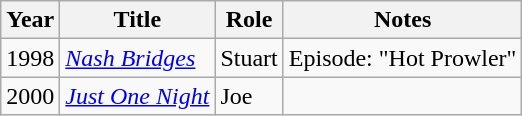<table class="wikitable sortable">
<tr>
<th>Year</th>
<th>Title</th>
<th>Role</th>
<th class="unsortable">Notes</th>
</tr>
<tr>
<td>1998</td>
<td><em><a href='#'>Nash Bridges</a></em></td>
<td>Stuart</td>
<td>Episode: "Hot Prowler"</td>
</tr>
<tr>
<td>2000</td>
<td><em><a href='#'>Just One Night</a></em></td>
<td>Joe</td>
<td></td>
</tr>
</table>
